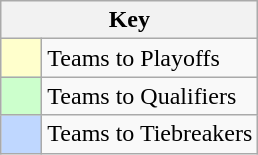<table class="wikitable" style="text-align: center">
<tr>
<th colspan=2>Key</th>
</tr>
<tr>
<td style="background:#ffffcc; width:20px;"></td>
<td align=left>Teams to Playoffs</td>
</tr>
<tr>
<td style="background:#ccffcc; width:20px;"></td>
<td align=left>Teams to Qualifiers</td>
</tr>
<tr>
<td style="background:#BFD7FF; width:20px;"></td>
<td align=left>Teams to Tiebreakers</td>
</tr>
</table>
